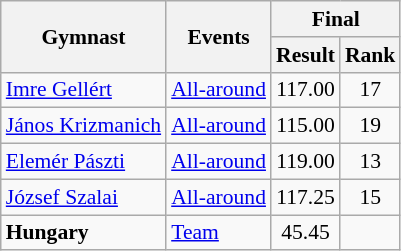<table class=wikitable style="font-size:90%">
<tr>
<th rowspan="2">Gymnast</th>
<th rowspan="2">Events</th>
<th colspan="2">Final</th>
</tr>
<tr>
<th>Result</th>
<th>Rank</th>
</tr>
<tr>
<td><a href='#'>Imre Gellért</a></td>
<td><a href='#'>All-around</a></td>
<td align=center>117.00</td>
<td align=center>17</td>
</tr>
<tr>
<td><a href='#'>János Krizmanich</a></td>
<td><a href='#'>All-around</a></td>
<td align=center>115.00</td>
<td align=center>19</td>
</tr>
<tr>
<td><a href='#'>Elemér Pászti</a></td>
<td><a href='#'>All-around</a></td>
<td align=center>119.00</td>
<td align=center>13</td>
</tr>
<tr>
<td><a href='#'>József Szalai</a></td>
<td><a href='#'>All-around</a></td>
<td align=center>117.25</td>
<td align=center>15</td>
</tr>
<tr>
<td><strong>Hungary</strong></td>
<td><a href='#'>Team</a></td>
<td align=center>45.45</td>
<td align=center></td>
</tr>
</table>
